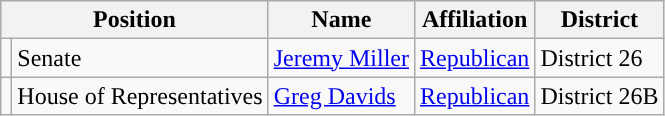<table class="wikitable">
<tr>
<th colspan="2">Position</th>
<th>Name</th>
<th>Affiliation</th>
<th>District</th>
</tr>
<tr>
<td style="background-color:"></td>
<td>Senate</td>
<td><a href='#'>Jeremy Miller</a></td>
<td><a href='#'>Republican</a></td>
<td>District 26</td>
</tr>
<tr>
<td style="background-color:"></td>
<td>House of Representatives</td>
<td><a href='#'>Greg Davids</a></td>
<td><a href='#'>Republican</a></td>
<td>District 26B</td>
</tr>
</table>
